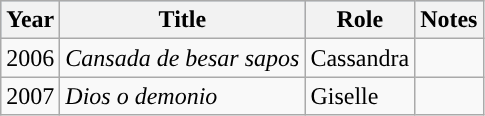<table class="wikitable">
<tr style="background:#b0c4de;">
<th>Year</th>
<th>Title</th>
<th>Role</th>
<th>Notes</th>
</tr>
<tr>
<td>2006</td>
<td><em>Cansada de besar sapos</em></td>
<td>Cassandra</td>
<td></td>
</tr>
<tr>
<td>2007</td>
<td><em>Dios o demonio</em></td>
<td>Giselle</td>
<td></td>
</tr>
</table>
